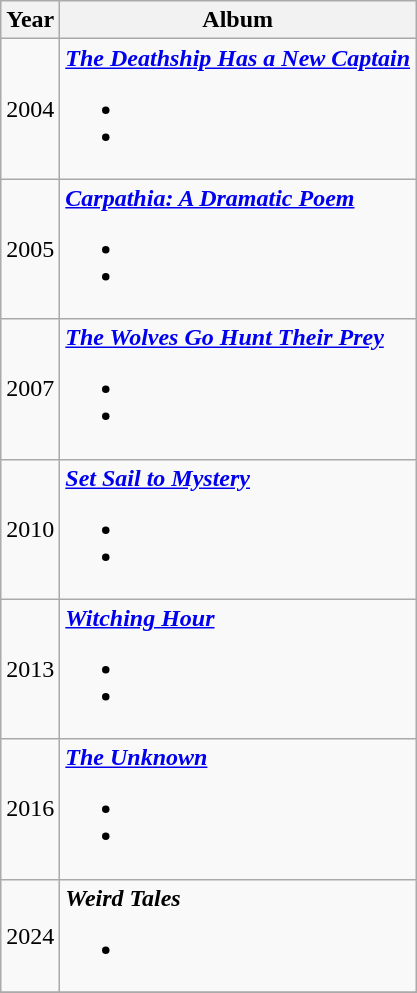<table class="wikitable">
<tr>
<th>Year</th>
<th>Album</th>
</tr>
<tr>
<td>2004</td>
<td><strong><em><a href='#'>The Deathship Has a New Captain</a></em></strong><br><ul><li></li><li></li></ul></td>
</tr>
<tr>
<td>2005</td>
<td><strong><em><a href='#'>Carpathia: A Dramatic Poem</a></em></strong><br><ul><li></li><li></li></ul></td>
</tr>
<tr>
<td>2007</td>
<td><strong><em><a href='#'>The Wolves Go Hunt Their Prey</a></em></strong><br><ul><li></li><li></li></ul></td>
</tr>
<tr>
<td>2010</td>
<td><strong><em><a href='#'>Set Sail to Mystery</a></em></strong><br><ul><li></li><li></li></ul></td>
</tr>
<tr>
<td>2013</td>
<td><strong><em><a href='#'>Witching Hour</a></em></strong><br><ul><li></li><li></li></ul></td>
</tr>
<tr>
<td>2016</td>
<td><strong><em><a href='#'>The Unknown</a></em></strong><br><ul><li></li><li></li></ul></td>
</tr>
<tr>
<td>2024</td>
<td><strong><em>Weird Tales</em></strong><br><ul><li></li></ul></td>
</tr>
<tr>
</tr>
</table>
